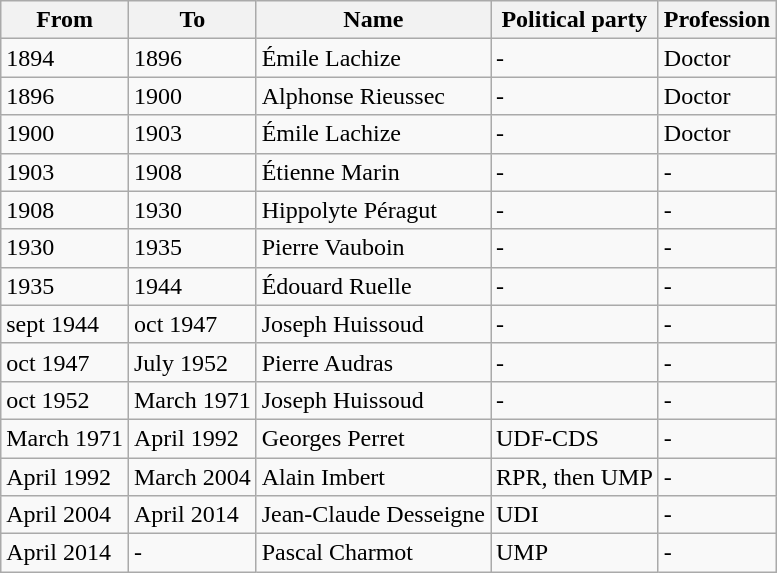<table class="wikitable">
<tr>
<th>From</th>
<th>To</th>
<th>Name</th>
<th>Political party</th>
<th>Profession</th>
</tr>
<tr>
<td>1894</td>
<td>1896</td>
<td>Émile Lachize</td>
<td>-</td>
<td>Doctor</td>
</tr>
<tr>
<td>1896</td>
<td>1900</td>
<td>Alphonse Rieussec</td>
<td>-</td>
<td>Doctor</td>
</tr>
<tr>
<td>1900</td>
<td>1903</td>
<td>Émile Lachize</td>
<td>-</td>
<td>Doctor</td>
</tr>
<tr>
<td>1903</td>
<td>1908</td>
<td>Étienne Marin</td>
<td>-</td>
<td>-</td>
</tr>
<tr>
<td>1908</td>
<td>1930</td>
<td>Hippolyte Péragut</td>
<td>-</td>
<td>-</td>
</tr>
<tr>
<td>1930</td>
<td>1935</td>
<td>Pierre Vauboin</td>
<td>-</td>
<td>-</td>
</tr>
<tr>
<td>1935</td>
<td>1944</td>
<td>Édouard Ruelle</td>
<td>-</td>
<td>-</td>
</tr>
<tr>
<td>sept 1944</td>
<td>oct 1947</td>
<td>Joseph Huissoud</td>
<td>-</td>
<td>-</td>
</tr>
<tr>
<td>oct 1947</td>
<td>July 1952</td>
<td>Pierre Audras</td>
<td>-</td>
<td>-</td>
</tr>
<tr>
<td>oct 1952</td>
<td>March 1971</td>
<td>Joseph Huissoud</td>
<td>-</td>
<td>-</td>
</tr>
<tr>
<td>March 1971</td>
<td>April 1992</td>
<td>Georges Perret</td>
<td>UDF-CDS</td>
<td>-</td>
</tr>
<tr>
<td>April 1992</td>
<td>March 2004</td>
<td>Alain Imbert</td>
<td>RPR, then UMP</td>
<td>-</td>
</tr>
<tr>
<td>April 2004</td>
<td>April 2014</td>
<td>Jean-Claude Desseigne</td>
<td>UDI</td>
<td>-</td>
</tr>
<tr>
<td>April 2014</td>
<td>-</td>
<td>Pascal Charmot</td>
<td>UMP</td>
<td>-</td>
</tr>
</table>
